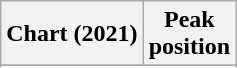<table class="wikitable sortable plainrowheaders" style="text-align:center">
<tr>
<th scope="col">Chart (2021)</th>
<th scope="col">Peak<br>position</th>
</tr>
<tr>
</tr>
<tr>
</tr>
<tr>
</tr>
</table>
